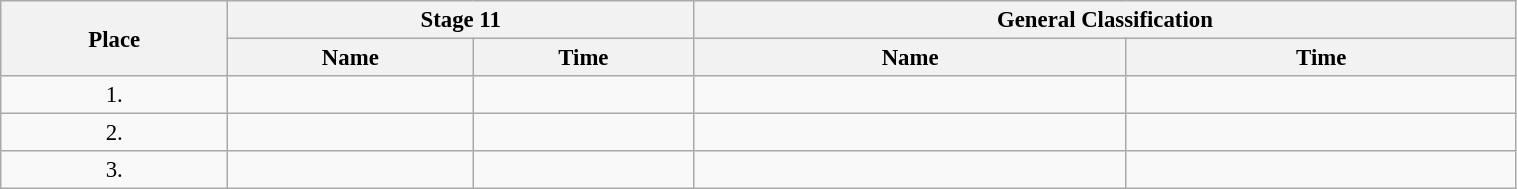<table class=wikitable style="font-size:95%" width="80%">
<tr>
<th rowspan="2">Place</th>
<th colspan="2">Stage 11</th>
<th colspan="2">General Classification</th>
</tr>
<tr>
<th>Name</th>
<th>Time</th>
<th>Name</th>
<th>Time</th>
</tr>
<tr>
<td align="center">1.</td>
<td></td>
<td></td>
<td></td>
<td></td>
</tr>
<tr>
<td align="center">2.</td>
<td></td>
<td></td>
<td></td>
<td></td>
</tr>
<tr>
<td align="center">3.</td>
<td></td>
<td></td>
<td></td>
<td></td>
</tr>
</table>
